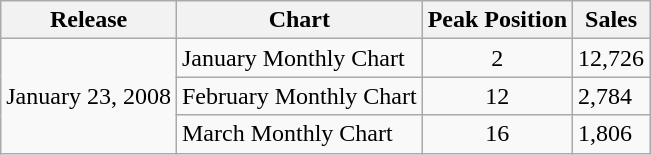<table class="wikitable">
<tr>
<th>Release</th>
<th>Chart</th>
<th>Peak Position</th>
<th>Sales</th>
</tr>
<tr>
<td rowspan="3">January 23, 2008</td>
<td align="left">January Monthly Chart </td>
<td align="center">2</td>
<td>12,726</td>
</tr>
<tr>
<td>February Monthly Chart </td>
<td align="center">12</td>
<td>2,784</td>
</tr>
<tr>
<td>March Monthly Chart </td>
<td align="center">16</td>
<td>1,806</td>
</tr>
</table>
